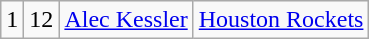<table class="wikitable">
<tr style="text-align:center;" bgcolor="">
<td>1</td>
<td>12</td>
<td><a href='#'>Alec Kessler</a></td>
<td><a href='#'>Houston Rockets</a></td>
</tr>
</table>
